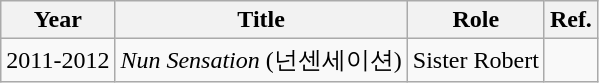<table class="wikitable">
<tr>
<th>Year</th>
<th>Title</th>
<th>Role</th>
<th>Ref.</th>
</tr>
<tr>
<td>2011-2012</td>
<td><em>Nun Sensation</em> (넌센세이션)</td>
<td>Sister Robert</td>
<td></td>
</tr>
</table>
